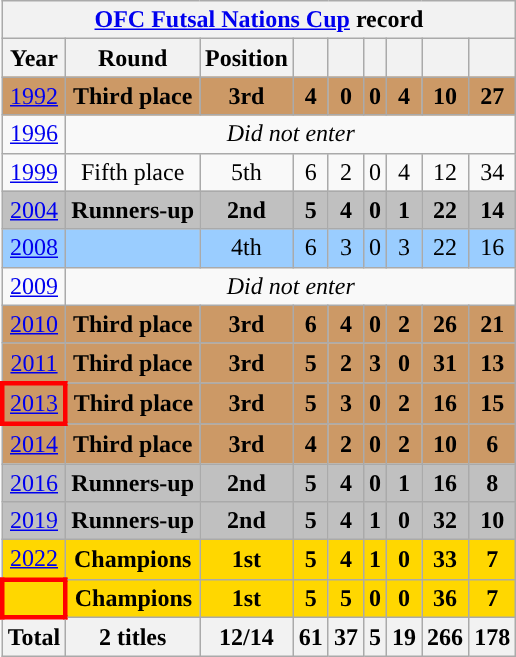<table class="wikitable" style="text-align: center;">
<tr>
<th colspan=9><a href='#'>OFC Futsal Nations Cup</a> record</th>
</tr>
<tr>
<th>Year</th>
<th>Round</th>
<th>Position</th>
<th></th>
<th></th>
<th></th>
<th></th>
<th></th>
<th></th>
</tr>
<tr bgcolor="#cc9966">
<td> <a href='#'>1992</a></td>
<td><strong>Third place</strong></td>
<td><strong>3rd</strong></td>
<td><strong>4</strong></td>
<td><strong>0</strong></td>
<td><strong>0</strong></td>
<td><strong>4</strong></td>
<td><strong>10</strong></td>
<td><strong>27</strong></td>
</tr>
<tr>
<td> <a href='#'>1996</a></td>
<td colspan=8><em>Did not enter</em></td>
</tr>
<tr>
<td> <a href='#'>1999</a></td>
<td>Fifth place</td>
<td>5th</td>
<td>6</td>
<td>2</td>
<td>0</td>
<td>4</td>
<td>12</td>
<td>34</td>
</tr>
<tr bgcolor=silver>
<td> <a href='#'>2004</a></td>
<td><strong>Runners-up</strong></td>
<td><strong>2nd</strong></td>
<td><strong>5</strong></td>
<td><strong>4</strong></td>
<td><strong>0</strong></td>
<td><strong>1</strong></td>
<td><strong>22</strong></td>
<td><strong>14</strong></td>
</tr>
<tr style="background:#9acdff;">
<td> <a href='#'>2008</a></td>
<td></td>
<td>4th</td>
<td>6</td>
<td>3</td>
<td>0</td>
<td>3</td>
<td>22</td>
<td>16</td>
</tr>
<tr>
<td> <a href='#'>2009</a></td>
<td colspan=8><em>Did not enter</em></td>
</tr>
<tr bgcolor="#cc9966">
<td> <a href='#'>2010</a></td>
<td><strong>Third place</strong></td>
<td><strong>3rd</strong></td>
<td><strong>6</strong></td>
<td><strong>4</strong></td>
<td><strong>0</strong></td>
<td><strong>2</strong></td>
<td><strong>26</strong></td>
<td><strong>21</strong></td>
</tr>
<tr bgcolor="#cc9966">
<td> <a href='#'>2011</a></td>
<td><strong>Third place</strong></td>
<td><strong>3rd</strong></td>
<td><strong>5</strong></td>
<td><strong>2</strong></td>
<td><strong>3</strong></td>
<td><strong>0</strong></td>
<td><strong>31</strong></td>
<td><strong>13</strong></td>
</tr>
<tr bgcolor="#cc9966">
<td style="border: 3px solid red"> <a href='#'>2013</a></td>
<td><strong>Third place</strong></td>
<td><strong>3rd</strong></td>
<td><strong>5</strong></td>
<td><strong>3</strong></td>
<td><strong>0</strong></td>
<td><strong>2</strong></td>
<td><strong>16</strong></td>
<td><strong>15</strong></td>
</tr>
<tr bgcolor="#cc9966">
<td> <a href='#'>2014</a></td>
<td><strong>Third place</strong></td>
<td><strong>3rd</strong></td>
<td><strong>4</strong></td>
<td><strong>2</strong></td>
<td><strong>0</strong></td>
<td><strong>2</strong></td>
<td><strong>10</strong></td>
<td><strong>6</strong></td>
</tr>
<tr bgcolor=silver>
<td> <a href='#'>2016</a></td>
<td><strong>Runners-up</strong></td>
<td><strong>2nd</strong></td>
<td><strong>5</strong></td>
<td><strong>4</strong></td>
<td><strong>0</strong></td>
<td><strong>1</strong></td>
<td><strong>16</strong></td>
<td><strong>8</strong></td>
</tr>
<tr bgcolor=silver>
<td> <a href='#'>2019</a></td>
<td><strong>Runners-up</strong></td>
<td><strong>2nd</strong></td>
<td><strong>5</strong></td>
<td><strong>4</strong></td>
<td><strong>1</strong></td>
<td><strong>0</strong></td>
<td><strong>32</strong></td>
<td><strong>10</strong></td>
</tr>
<tr bgcolor=gold>
<td> <a href='#'>2022</a></td>
<td><strong>Champions</strong></td>
<td><strong>1st</strong></td>
<td><strong>5</strong></td>
<td><strong>4</strong></td>
<td><strong>1</strong></td>
<td><strong>0</strong></td>
<td><strong>33</strong></td>
<td><strong>7</strong></td>
</tr>
<tr bgcolor=gold>
<td style="border: 3px solid red"></td>
<td><strong>Champions</strong></td>
<td><strong>1st</strong></td>
<td><strong>5</strong></td>
<td><strong>5</strong></td>
<td><strong>0</strong></td>
<td><strong>0</strong></td>
<td><strong>36</strong></td>
<td><strong>7</strong></td>
</tr>
<tr>
<th>Total</th>
<th>2 titles</th>
<th>12/14</th>
<th>61</th>
<th>37</th>
<th>5</th>
<th>19</th>
<th>266</th>
<th>178</th>
</tr>
</table>
